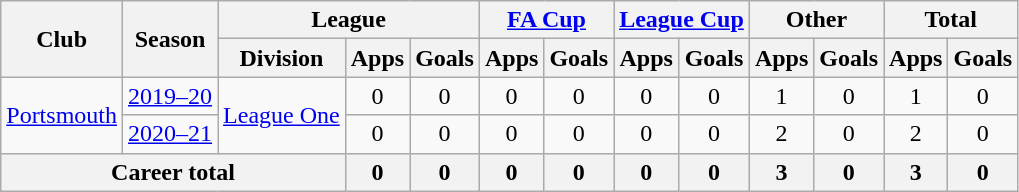<table class="wikitable" style="text-align: center;">
<tr>
<th rowspan="2">Club</th>
<th rowspan="2">Season</th>
<th colspan="3">League</th>
<th colspan="2"><a href='#'>FA Cup</a></th>
<th colspan="2"><a href='#'>League Cup</a></th>
<th colspan="2">Other</th>
<th colspan="2">Total</th>
</tr>
<tr>
<th>Division</th>
<th>Apps</th>
<th>Goals</th>
<th>Apps</th>
<th>Goals</th>
<th>Apps</th>
<th>Goals</th>
<th>Apps</th>
<th>Goals</th>
<th>Apps</th>
<th>Goals</th>
</tr>
<tr>
<td rowspan="2" valign="center"><a href='#'>Portsmouth</a></td>
<td><a href='#'>2019–20</a></td>
<td rowspan="2"><a href='#'>League One</a></td>
<td>0</td>
<td>0</td>
<td>0</td>
<td>0</td>
<td>0</td>
<td>0</td>
<td>1</td>
<td>0</td>
<td>1</td>
<td>0</td>
</tr>
<tr>
<td><a href='#'>2020–21</a></td>
<td>0</td>
<td>0</td>
<td>0</td>
<td>0</td>
<td>0</td>
<td>0</td>
<td>2</td>
<td>0</td>
<td>2</td>
<td>0</td>
</tr>
<tr>
<th colspan="3">Career total</th>
<th>0</th>
<th>0</th>
<th>0</th>
<th>0</th>
<th>0</th>
<th>0</th>
<th>3</th>
<th>0</th>
<th>3</th>
<th>0</th>
</tr>
</table>
